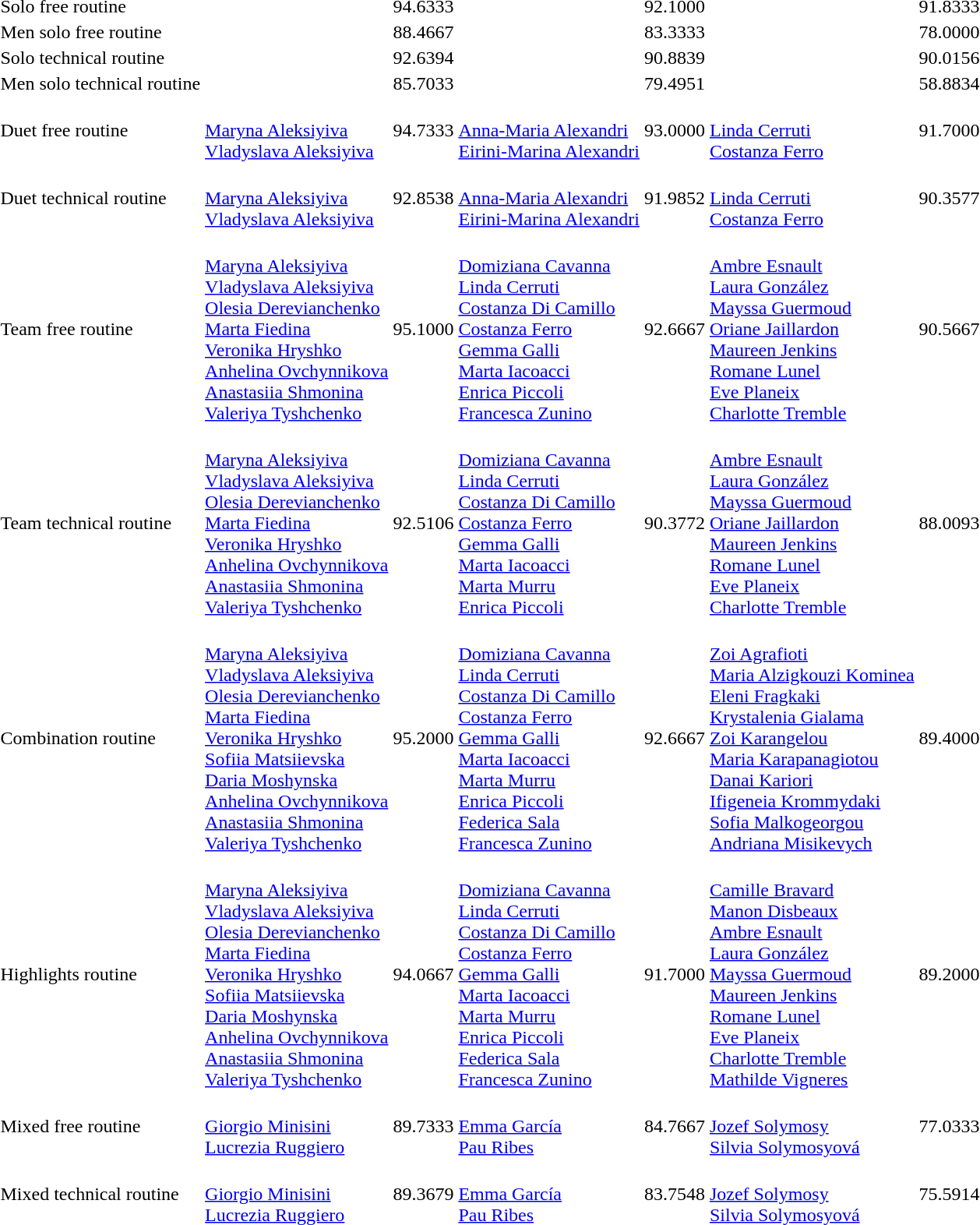<table>
<tr>
<td>Solo free routine<br></td>
<td></td>
<td>94.6333</td>
<td></td>
<td>92.1000</td>
<td></td>
<td>91.8333</td>
</tr>
<tr>
<td>Men solo free routine <br></td>
<td></td>
<td>88.4667</td>
<td></td>
<td>83.3333</td>
<td></td>
<td>78.0000</td>
</tr>
<tr>
<td>Solo technical routine<br></td>
<td></td>
<td>92.6394</td>
<td></td>
<td>90.8839</td>
<td></td>
<td>90.0156</td>
</tr>
<tr>
<td>Men solo technical routine<br></td>
<td></td>
<td>85.7033</td>
<td></td>
<td>79.4951</td>
<td></td>
<td>58.8834</td>
</tr>
<tr>
<td>Duet free routine<br></td>
<td><br><a href='#'>Maryna Aleksiyiva</a><br><a href='#'>Vladyslava Aleksiyiva</a></td>
<td>94.7333</td>
<td><br><a href='#'>Anna-Maria Alexandri</a><br><a href='#'>Eirini-Marina Alexandri</a></td>
<td>93.0000</td>
<td><br><a href='#'>Linda Cerruti</a><br><a href='#'>Costanza Ferro</a></td>
<td>91.7000</td>
</tr>
<tr>
<td>Duet technical routine<br></td>
<td><br><a href='#'>Maryna Aleksiyiva</a><br><a href='#'>Vladyslava Aleksiyiva</a></td>
<td>92.8538</td>
<td><br><a href='#'>Anna-Maria Alexandri</a><br><a href='#'>Eirini-Marina Alexandri</a></td>
<td>91.9852</td>
<td><br><a href='#'>Linda Cerruti</a><br><a href='#'>Costanza Ferro</a></td>
<td>90.3577</td>
</tr>
<tr>
<td>Team free routine<br></td>
<td><br><a href='#'>Maryna Aleksiyiva</a><br><a href='#'>Vladyslava Aleksiyiva</a><br><a href='#'>Olesia Derevianchenko</a><br><a href='#'>Marta Fiedina</a><br><a href='#'>Veronika Hryshko</a><br><a href='#'>Anhelina Ovchynnikova</a><br><a href='#'>Anastasiia Shmonina</a><br><a href='#'>Valeriya Tyshchenko</a></td>
<td>95.1000</td>
<td><br><a href='#'>Domiziana Cavanna</a><br><a href='#'>Linda Cerruti</a><br><a href='#'>Costanza Di Camillo</a><br><a href='#'>Costanza Ferro</a><br><a href='#'>Gemma Galli</a><br><a href='#'>Marta Iacoacci</a><br><a href='#'>Enrica Piccoli</a><br><a href='#'>Francesca Zunino</a></td>
<td>92.6667</td>
<td><br><a href='#'>Ambre Esnault</a><br><a href='#'>Laura González</a><br><a href='#'>Mayssa Guermoud</a><br><a href='#'>Oriane Jaillardon</a><br><a href='#'>Maureen Jenkins</a><br><a href='#'>Romane Lunel</a><br><a href='#'>Eve Planeix</a><br><a href='#'>Charlotte Tremble</a></td>
<td>90.5667</td>
</tr>
<tr>
<td>Team technical routine<br></td>
<td><br><a href='#'>Maryna Aleksiyiva</a><br><a href='#'>Vladyslava Aleksiyiva</a><br><a href='#'>Olesia Derevianchenko</a><br><a href='#'>Marta Fiedina</a><br><a href='#'>Veronika Hryshko</a><br><a href='#'>Anhelina Ovchynnikova</a><br><a href='#'>Anastasiia Shmonina</a><br><a href='#'>Valeriya Tyshchenko</a></td>
<td>92.5106</td>
<td><br><a href='#'>Domiziana Cavanna</a><br><a href='#'>Linda Cerruti</a><br><a href='#'>Costanza Di Camillo</a><br><a href='#'>Costanza Ferro</a><br><a href='#'>Gemma Galli</a><br><a href='#'>Marta Iacoacci</a><br><a href='#'>Marta Murru</a><br><a href='#'>Enrica Piccoli</a></td>
<td>90.3772</td>
<td><br><a href='#'>Ambre Esnault</a><br><a href='#'>Laura González</a><br><a href='#'>Mayssa Guermoud</a><br><a href='#'>Oriane Jaillardon</a><br><a href='#'>Maureen Jenkins</a><br><a href='#'>Romane Lunel</a><br><a href='#'>Eve Planeix</a><br><a href='#'>Charlotte Tremble</a></td>
<td>88.0093</td>
</tr>
<tr>
<td>Combination routine<br></td>
<td><br><a href='#'>Maryna Aleksiyiva</a><br><a href='#'>Vladyslava Aleksiyiva</a><br><a href='#'>Olesia Derevianchenko</a><br><a href='#'>Marta Fiedina</a><br><a href='#'>Veronika Hryshko</a><br><a href='#'>Sofiia Matsiievska</a><br><a href='#'>Daria Moshynska</a><br><a href='#'>Anhelina Ovchynnikova</a><br><a href='#'>Anastasiia Shmonina</a><br><a href='#'>Valeriya Tyshchenko</a></td>
<td>95.2000</td>
<td><br><a href='#'>Domiziana Cavanna</a><br><a href='#'>Linda Cerruti</a><br><a href='#'>Costanza Di Camillo</a><br><a href='#'>Costanza Ferro</a><br><a href='#'>Gemma Galli</a><br><a href='#'>Marta Iacoacci</a><br><a href='#'>Marta Murru</a><br><a href='#'>Enrica Piccoli</a><br><a href='#'>Federica Sala</a><br><a href='#'>Francesca Zunino</a></td>
<td>92.6667</td>
<td><br><a href='#'>Zoi Agrafioti</a><br><a href='#'>Maria Alzigkouzi Kominea</a><br><a href='#'>Eleni Fragkaki</a><br><a href='#'>Krystalenia Gialama</a><br><a href='#'>Zoi Karangelou</a><br><a href='#'>Maria Karapanagiotou</a><br><a href='#'>Danai Kariori</a><br><a href='#'>Ifigeneia Krommydaki</a><br><a href='#'>Sofia Malkogeorgou</a><br><a href='#'>Andriana Misikevych</a></td>
<td>89.4000</td>
</tr>
<tr>
<td>Highlights routine<br></td>
<td><br><a href='#'>Maryna Aleksiyiva</a><br><a href='#'>Vladyslava Aleksiyiva</a><br><a href='#'>Olesia Derevianchenko</a><br><a href='#'>Marta Fiedina</a><br><a href='#'>Veronika Hryshko</a><br><a href='#'>Sofiia Matsiievska</a><br><a href='#'>Daria Moshynska</a><br><a href='#'>Anhelina Ovchynnikova</a><br><a href='#'>Anastasiia Shmonina</a><br><a href='#'>Valeriya Tyshchenko</a></td>
<td>94.0667</td>
<td><br><a href='#'>Domiziana Cavanna</a><br><a href='#'>Linda Cerruti</a><br><a href='#'>Costanza Di Camillo</a><br><a href='#'>Costanza Ferro</a><br><a href='#'>Gemma Galli</a><br><a href='#'>Marta Iacoacci</a><br><a href='#'>Marta Murru</a><br><a href='#'>Enrica Piccoli</a><br><a href='#'>Federica Sala</a><br><a href='#'>Francesca Zunino</a></td>
<td>91.7000</td>
<td><br><a href='#'>Camille Bravard</a><br><a href='#'>Manon Disbeaux</a><br><a href='#'>Ambre Esnault</a><br><a href='#'>Laura González</a><br><a href='#'>Mayssa Guermoud</a><br><a href='#'>Maureen Jenkins</a><br><a href='#'>Romane Lunel</a><br><a href='#'>Eve Planeix</a><br><a href='#'>Charlotte Tremble</a><br><a href='#'>Mathilde Vigneres</a></td>
<td>89.2000</td>
</tr>
<tr>
<td>Mixed free routine<br></td>
<td><br><a href='#'>Giorgio Minisini</a><br><a href='#'>Lucrezia Ruggiero</a></td>
<td>89.7333</td>
<td><br><a href='#'>Emma García</a><br><a href='#'>Pau Ribes</a></td>
<td>84.7667</td>
<td><br><a href='#'>Jozef Solymosy</a><br><a href='#'>Silvia Solymosyová</a></td>
<td>77.0333</td>
</tr>
<tr>
<td>Mixed technical routine<br></td>
<td><br><a href='#'>Giorgio Minisini</a><br><a href='#'>Lucrezia Ruggiero</a></td>
<td>89.3679</td>
<td><br><a href='#'>Emma García</a><br><a href='#'>Pau Ribes</a></td>
<td>83.7548</td>
<td><br><a href='#'>Jozef Solymosy</a><br><a href='#'>Silvia Solymosyová</a></td>
<td>75.5914</td>
</tr>
</table>
